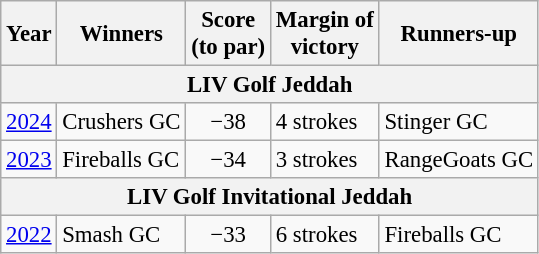<table class="wikitable" style="font-size:95%">
<tr>
<th>Year</th>
<th>Winners</th>
<th>Score<br>(to par)</th>
<th>Margin of<br>victory</th>
<th colspan=2>Runners-up</th>
</tr>
<tr>
<th colspan=7>LIV Golf Jeddah</th>
</tr>
<tr>
<td><a href='#'>2024</a></td>
<td>Crushers GC</td>
<td align=center>−38</td>
<td>4 strokes</td>
<td>Stinger GC</td>
</tr>
<tr>
<td><a href='#'>2023</a></td>
<td>Fireballs GC</td>
<td align=center>−34</td>
<td>3 strokes</td>
<td>RangeGoats GC</td>
</tr>
<tr>
<th colspan=7>LIV Golf Invitational Jeddah</th>
</tr>
<tr>
<td><a href='#'>2022</a></td>
<td>Smash GC</td>
<td align=center>−33</td>
<td>6 strokes</td>
<td>Fireballs GC</td>
</tr>
</table>
